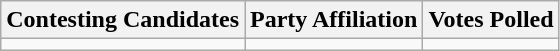<table class="wikitable sortable">
<tr>
<th>Contesting Candidates</th>
<th>Party Affiliation</th>
<th>Votes Polled</th>
</tr>
<tr>
<td></td>
<td></td>
<td></td>
</tr>
</table>
